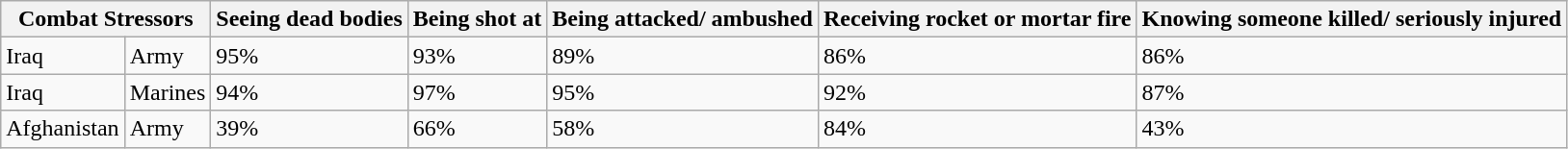<table class="wikitable">
<tr>
<th colspan="2">Combat Stressors</th>
<th>Seeing dead bodies</th>
<th>Being shot at</th>
<th>Being attacked/ ambushed</th>
<th>Receiving rocket or mortar fire</th>
<th>Knowing someone killed/ seriously injured</th>
</tr>
<tr>
<td>Iraq</td>
<td>Army</td>
<td>95%</td>
<td>93%</td>
<td>89%</td>
<td>86%</td>
<td>86%</td>
</tr>
<tr>
<td>Iraq</td>
<td>Marines</td>
<td>94%</td>
<td>97%</td>
<td>95%</td>
<td>92%</td>
<td>87%</td>
</tr>
<tr>
<td>Afghanistan</td>
<td>Army</td>
<td>39%</td>
<td>66%</td>
<td>58%</td>
<td>84%</td>
<td>43%</td>
</tr>
</table>
